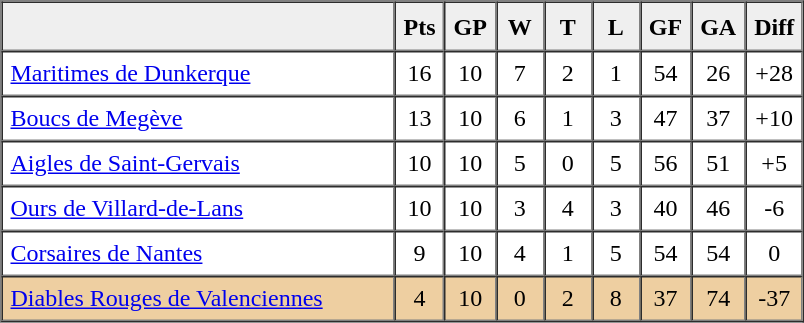<table border=1 cellpadding=5 cellspacing=0>
<tr>
<th bgcolor="#efefef" width="250">　</th>
<th bgcolor="#efefef" width="20">Pts</th>
<th bgcolor="#efefef" width="20">GP</th>
<th bgcolor="#efefef" width="20">W</th>
<th bgcolor="#efefef" width="20">T</th>
<th bgcolor="#efefef" width="20">L</th>
<th bgcolor="#efefef" width="20">GF</th>
<th bgcolor="#efefef" width="20">GA</th>
<th bgcolor="#efefef" width="20">Diff</th>
</tr>
<tr align=center>
<td align=left><a href='#'>Maritimes de Dunkerque</a></td>
<td>16</td>
<td>10</td>
<td>7</td>
<td>2</td>
<td>1</td>
<td>54</td>
<td>26</td>
<td>+28</td>
</tr>
<tr align=center>
<td align=left><a href='#'>Boucs de Megève</a></td>
<td>13</td>
<td>10</td>
<td>6</td>
<td>1</td>
<td>3</td>
<td>47</td>
<td>37</td>
<td>+10</td>
</tr>
<tr align=center>
<td align=left><a href='#'>Aigles de Saint-Gervais</a></td>
<td>10</td>
<td>10</td>
<td>5</td>
<td>0</td>
<td>5</td>
<td>56</td>
<td>51</td>
<td>+5</td>
</tr>
<tr align=center>
<td align=left><a href='#'>Ours de Villard-de-Lans</a></td>
<td>10</td>
<td>10</td>
<td>3</td>
<td>4</td>
<td>3</td>
<td>40</td>
<td>46</td>
<td>-6</td>
</tr>
<tr align=center>
<td align=left><a href='#'>Corsaires de Nantes</a></td>
<td>9</td>
<td>10</td>
<td>4</td>
<td>1</td>
<td>5</td>
<td>54</td>
<td>54</td>
<td>0</td>
</tr>
<tr align=center bgcolor="#EECFA1">
<td align=left><a href='#'>Diables Rouges de Valenciennes</a></td>
<td>4</td>
<td>10</td>
<td>0</td>
<td>2</td>
<td>8</td>
<td>37</td>
<td>74</td>
<td>-37</td>
</tr>
</table>
